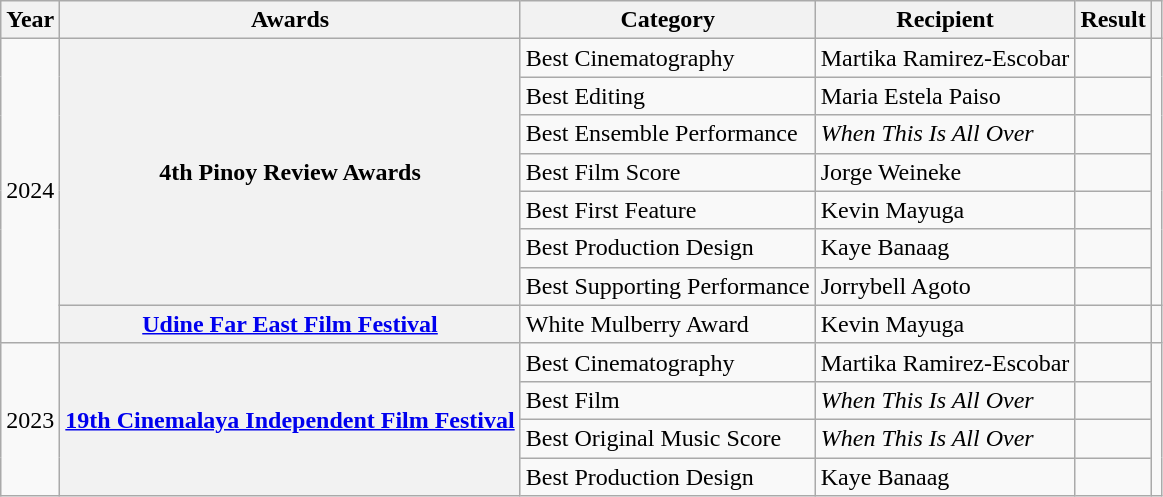<table class="wikitable sortable plainrowheaders">
<tr>
<th>Year</th>
<th>Awards</th>
<th>Category</th>
<th>Recipient</th>
<th>Result</th>
<th scope="col" class="unsortable"></th>
</tr>
<tr>
<td rowspan="8">2024</td>
<th scope="row" rowspan="7">4th Pinoy Review Awards</th>
<td>Best Cinematography</td>
<td>Martika Ramirez-Escobar</td>
<td></td>
<td rowspan="7"></td>
</tr>
<tr>
<td>Best Editing</td>
<td>Maria Estela Paiso</td>
<td></td>
</tr>
<tr>
<td>Best Ensemble Performance</td>
<td><em>When This Is All Over</em></td>
<td></td>
</tr>
<tr>
<td>Best Film Score</td>
<td>Jorge Weineke</td>
<td></td>
</tr>
<tr>
<td>Best First Feature</td>
<td>Kevin Mayuga</td>
<td></td>
</tr>
<tr>
<td>Best Production Design</td>
<td>Kaye Banaag</td>
<td></td>
</tr>
<tr>
<td>Best Supporting Performance</td>
<td>Jorrybell Agoto</td>
<td></td>
</tr>
<tr>
<th scope="row"><a href='#'>Udine Far East Film Festival</a></th>
<td>White Mulberry Award</td>
<td>Kevin Mayuga</td>
<td></td>
<td></td>
</tr>
<tr>
<td rowspan="4">2023</td>
<th scope="row" rowspan="4"><a href='#'>19th Cinemalaya Independent Film Festival</a></th>
<td>Best Cinematography</td>
<td>Martika Ramirez-Escobar</td>
<td></td>
<td rowspan="4"></td>
</tr>
<tr>
<td>Best Film</td>
<td><em>When This Is All Over</em></td>
<td></td>
</tr>
<tr>
<td>Best Original Music Score</td>
<td><em>When This Is All Over</em></td>
<td></td>
</tr>
<tr>
<td>Best Production Design</td>
<td>Kaye Banaag</td>
<td></td>
</tr>
</table>
